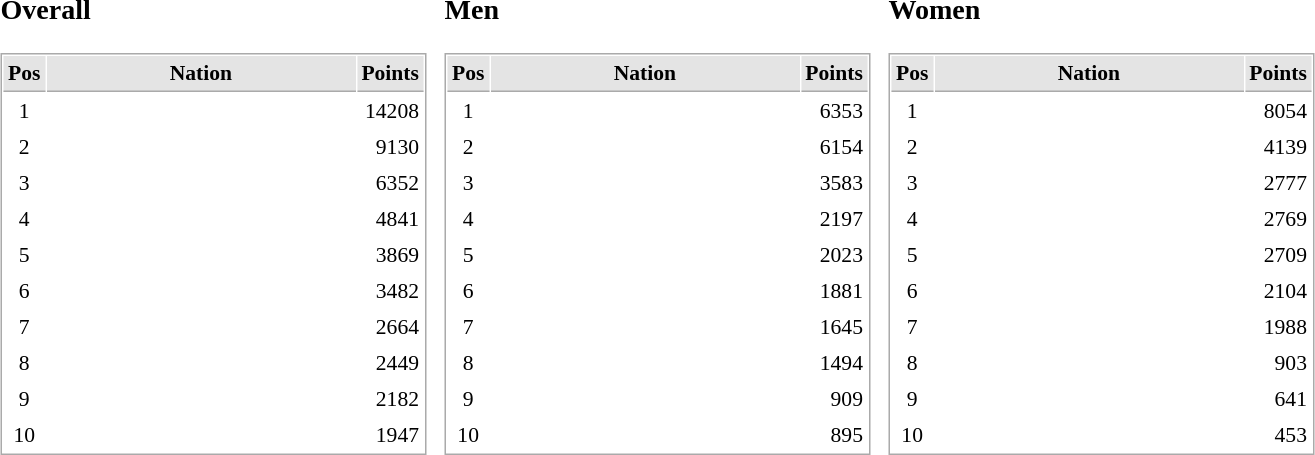<table border="0" cellspacing="10">
<tr>
<td><br><h3>Overall</h3><table cellspacing="1" cellpadding="3" style="border:1px solid #AAAAAA;font-size:90%">
<tr bgcolor="#E4E4E4">
<th style="border-bottom:1px solid #AAAAAA" width=10>Pos</th>
<th style="border-bottom:1px solid #AAAAAA" width=200>Nation</th>
<th style="border-bottom:1px solid #AAAAAA" width=20 align=right>Points</th>
</tr>
<tr align="center">
<td>1</td>
<td align=left><strong></strong></td>
<td align=right>14208</td>
</tr>
<tr align="center">
<td>2</td>
<td align=left></td>
<td align=right>9130</td>
</tr>
<tr align="center">
<td>3</td>
<td align=left></td>
<td align=right>6352</td>
</tr>
<tr align="center">
<td>4</td>
<td align=left></td>
<td align=right>4841</td>
</tr>
<tr align="center">
<td>5</td>
<td align=left></td>
<td align=right>3869</td>
</tr>
<tr align="center">
<td>6</td>
<td align=left></td>
<td align=right>3482</td>
</tr>
<tr align="center">
<td>7</td>
<td align=left></td>
<td align=right>2664</td>
</tr>
<tr align="center">
<td>8</td>
<td align=left></td>
<td align=right>2449</td>
</tr>
<tr align="center">
<td>9</td>
<td align=left></td>
<td align=right>2182</td>
</tr>
<tr align="center">
<td>10</td>
<td align=left></td>
<td align=right>1947</td>
</tr>
</table>
</td>
<td><br><h3>Men</h3><table cellspacing="1" cellpadding="3" style="border:1px solid #AAAAAA;font-size:90%">
<tr bgcolor="#E4E4E4">
<th style="border-bottom:1px solid #AAAAAA" width=10>Pos</th>
<th style="border-bottom:1px solid #AAAAAA" width=200>Nation</th>
<th style="border-bottom:1px solid #AAAAAA" width=20 align=right>Points</th>
</tr>
<tr align="center">
<td>1</td>
<td align=left><strong></strong></td>
<td align=right>6353</td>
</tr>
<tr align="center">
<td>2</td>
<td align=left></td>
<td align=right>6154</td>
</tr>
<tr align="center">
<td>3</td>
<td align=left></td>
<td align=right>3583</td>
</tr>
<tr align="center">
<td>4</td>
<td align=left></td>
<td align=right>2197</td>
</tr>
<tr align="center">
<td>5</td>
<td align=left></td>
<td align=right>2023</td>
</tr>
<tr align="center">
<td>6</td>
<td align=left></td>
<td align=right>1881</td>
</tr>
<tr align="center">
<td>7</td>
<td align=left></td>
<td align=right>1645</td>
</tr>
<tr align="center">
<td>8</td>
<td align=left></td>
<td align=right>1494</td>
</tr>
<tr align="center">
<td>9</td>
<td align=left></td>
<td align=right>909</td>
</tr>
<tr align="center">
<td>10</td>
<td align=left></td>
<td align=right>895</td>
</tr>
</table>
</td>
<td><br><h3>Women</h3><table cellspacing="1" cellpadding="3" style="border:1px solid #AAAAAA;font-size:90%">
<tr bgcolor="#E4E4E4">
<th style="border-bottom:1px solid #AAAAAA" width=10>Pos</th>
<th style="border-bottom:1px solid #AAAAAA" width=200>Nation</th>
<th style="border-bottom:1px solid #AAAAAA" width=20 align=right>Points</th>
</tr>
<tr align="center">
<td>1</td>
<td align=left><strong></strong></td>
<td align=right>8054</td>
</tr>
<tr align="center">
<td>2</td>
<td align=left></td>
<td align=right>4139</td>
</tr>
<tr align="center">
<td>3</td>
<td align=left></td>
<td align=right>2777</td>
</tr>
<tr align="center">
<td>4</td>
<td align=left></td>
<td align=right>2769</td>
</tr>
<tr align="center">
<td>5</td>
<td align=left></td>
<td align=right>2709</td>
</tr>
<tr align="center">
<td>6</td>
<td align=left></td>
<td align=right>2104</td>
</tr>
<tr align="center">
<td>7</td>
<td align=left></td>
<td align=right>1988</td>
</tr>
<tr align="center">
<td>8</td>
<td align=left></td>
<td align=right>903</td>
</tr>
<tr align="center">
<td>9</td>
<td align=left></td>
<td align=right>641</td>
</tr>
<tr align="center">
<td>10</td>
<td align=left></td>
<td align=right>453</td>
</tr>
</table>
</td>
</tr>
</table>
